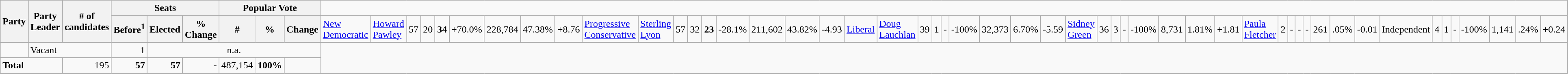<table class="wikitable">
<tr>
<th rowspan="2" colspan="2">Party</th>
<th rowspan="2">Party Leader</th>
<th rowspan="2"># of<br>candidates</th>
<th colspan="3">Seats</th>
<th colspan="3">Popular Vote</th>
</tr>
<tr>
<th>Before<sup>1</sup></th>
<th>Elected</th>
<th>% Change</th>
<th>#</th>
<th>%</th>
<th>Change<br></th>
<td><a href='#'>New Democratic</a></td>
<td><a href='#'>Howard Pawley</a></td>
<td align="right">57</td>
<td align="right">20</td>
<td align="right"><strong>34</strong></td>
<td align="right">+70.0%</td>
<td align="right">228,784</td>
<td align="right">47.38%</td>
<td align="right">+8.76<br></td>
<td><a href='#'>Progressive Conservative</a></td>
<td><a href='#'>Sterling Lyon</a></td>
<td align="right">57</td>
<td align="right">32</td>
<td align="right"><strong>23</strong></td>
<td align="right">-28.1%</td>
<td align="right">211,602</td>
<td align="right">43.82%</td>
<td align="right">-4.93<br></td>
<td><a href='#'>Liberal</a></td>
<td><a href='#'>Doug Lauchlan</a></td>
<td align="right">39</td>
<td align="right">1</td>
<td align="right"><strong>-</strong></td>
<td align="right">-100%</td>
<td align="right">32,373</td>
<td align="right">6.70%</td>
<td align="right">-5.59<br></td>
<td><a href='#'>Sidney Green</a></td>
<td align="right">36</td>
<td align="right">3</td>
<td align="right"><strong>-</strong></td>
<td align="right">-100%</td>
<td align="right">8,731</td>
<td align="right">1.81%</td>
<td align="right">+1.81<br></td>
<td><a href='#'>Paula Fletcher</a></td>
<td align="right">2</td>
<td align="right">-</td>
<td align="right">-</td>
<td align="right">-</td>
<td align="right">261</td>
<td align="right">.05%</td>
<td align="right">-0.01<br></td>
<td colspan="2">Independent</td>
<td align="right">4</td>
<td align="right">1</td>
<td align="right"><strong>-</strong></td>
<td align="right">-100%</td>
<td align="right">1,141</td>
<td align="right">.24%</td>
<td align="right">+0.24</td>
</tr>
<tr>
<td> </td>
<td colspan="3">Vacant</td>
<td align="right">1</td>
<td colspan="5" align="center">n.a.</td>
</tr>
<tr>
<td colspan="3"><strong>Total</strong></td>
<td align="right">195</td>
<td align="right"><strong>57</strong></td>
<td align="right"><strong>57</strong></td>
<td align="right"><strong>-</strong></td>
<td align="right">487,154</td>
<td align="right"><strong>100%</strong></td>
<td align="right"> </td>
</tr>
</table>
